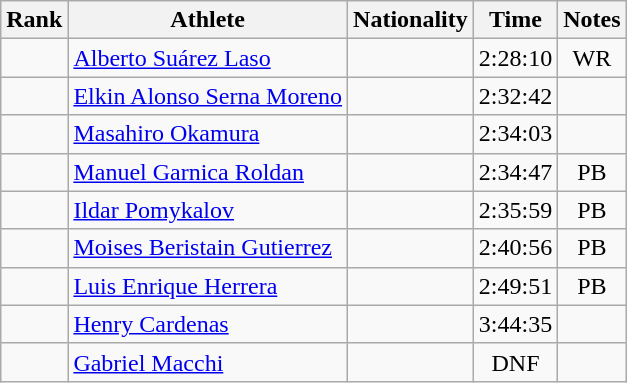<table class="wikitable sortable" style=text-align:center>
<tr>
<th>Rank</th>
<th>Athlete</th>
<th>Nationality</th>
<th>Time</th>
<th>Notes</th>
</tr>
<tr>
<td></td>
<td align=left><a href='#'>Alberto Suárez Laso</a></td>
<td align=left></td>
<td>2:28:10</td>
<td>WR</td>
</tr>
<tr>
<td></td>
<td align=left><a href='#'>Elkin Alonso Serna Moreno</a></td>
<td align=left></td>
<td>2:32:42</td>
<td></td>
</tr>
<tr>
<td></td>
<td align=left><a href='#'>Masahiro Okamura</a></td>
<td align=left></td>
<td>2:34:03</td>
<td></td>
</tr>
<tr>
<td></td>
<td align=left><a href='#'>Manuel Garnica Roldan</a></td>
<td align=left></td>
<td>2:34:47</td>
<td>PB</td>
</tr>
<tr>
<td></td>
<td align=left><a href='#'>Ildar Pomykalov</a></td>
<td align=left></td>
<td>2:35:59</td>
<td>PB</td>
</tr>
<tr>
<td></td>
<td align=left><a href='#'>Moises Beristain Gutierrez</a></td>
<td align=left></td>
<td>2:40:56</td>
<td>PB</td>
</tr>
<tr>
<td></td>
<td align=left><a href='#'>Luis Enrique Herrera</a></td>
<td align=left></td>
<td>2:49:51</td>
<td>PB</td>
</tr>
<tr>
<td></td>
<td align=left><a href='#'>Henry Cardenas</a></td>
<td align=left></td>
<td>3:44:35</td>
<td></td>
</tr>
<tr>
<td></td>
<td align=left><a href='#'>Gabriel Macchi</a></td>
<td align=left></td>
<td>DNF</td>
<td></td>
</tr>
</table>
